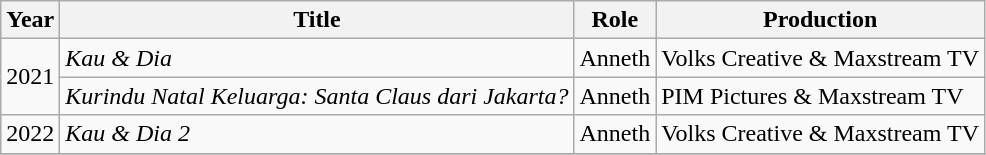<table class="wikitable">
<tr>
<th>Year</th>
<th>Title</th>
<th>Role</th>
<th>Production</th>
</tr>
<tr>
<td rowspan="2">2021</td>
<td><em>Kau & Dia</em></td>
<td>Anneth</td>
<td>Volks Creative & Maxstream TV</td>
</tr>
<tr>
<td><em>Kurindu Natal Keluarga: Santa Claus dari Jakarta?</em></td>
<td>Anneth</td>
<td>PIM Pictures & Maxstream TV</td>
</tr>
<tr>
<td rowspan="1">2022</td>
<td><em>Kau & Dia 2</em></td>
<td>Anneth</td>
<td>Volks Creative & Maxstream TV</td>
</tr>
<tr>
</tr>
</table>
